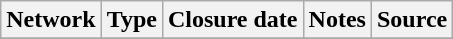<table class="wikitable sortable">
<tr>
<th>Network</th>
<th>Type</th>
<th>Closure date</th>
<th>Notes</th>
<th>Source</th>
</tr>
<tr>
</tr>
</table>
